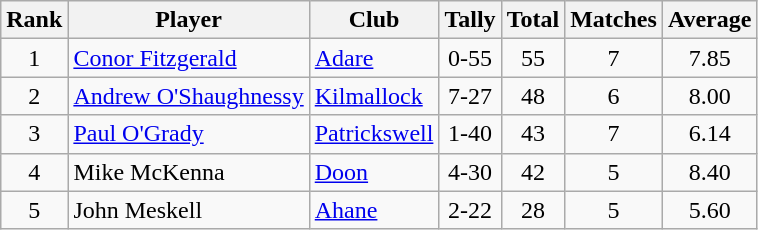<table class="wikitable">
<tr>
<th>Rank</th>
<th>Player</th>
<th>Club</th>
<th>Tally</th>
<th>Total</th>
<th>Matches</th>
<th>Average</th>
</tr>
<tr>
<td rowspan="1" style="text-align:center;">1</td>
<td><a href='#'>Conor Fitzgerald</a></td>
<td><a href='#'>Adare</a></td>
<td align=center>0-55</td>
<td align=center>55</td>
<td align=center>7</td>
<td align=center>7.85</td>
</tr>
<tr>
<td rowspan="1" style="text-align:center;">2</td>
<td><a href='#'>Andrew O'Shaughnessy</a></td>
<td><a href='#'>Kilmallock</a></td>
<td align=center>7-27</td>
<td align=center>48</td>
<td align=center>6</td>
<td align=center>8.00</td>
</tr>
<tr>
<td rowspan="1" style="text-align:center;">3</td>
<td><a href='#'>Paul O'Grady</a></td>
<td><a href='#'>Patrickswell</a></td>
<td align=center>1-40</td>
<td align=center>43</td>
<td align=center>7</td>
<td align=center>6.14</td>
</tr>
<tr>
<td rowspan="1" style="text-align:center;">4</td>
<td>Mike McKenna</td>
<td><a href='#'>Doon</a></td>
<td align=center>4-30</td>
<td align=center>42</td>
<td align=center>5</td>
<td align=center>8.40</td>
</tr>
<tr>
<td rowspan="1" style="text-align:center;">5</td>
<td>John Meskell</td>
<td><a href='#'>Ahane</a></td>
<td align=center>2-22</td>
<td align=center>28</td>
<td align=center>5</td>
<td align=center>5.60</td>
</tr>
</table>
